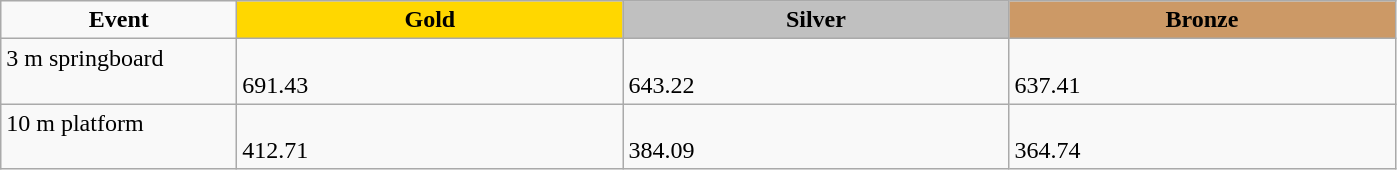<table class="wikitable" style="text-align:left">
<tr align="center">
<td width=150><strong>Event</strong></td>
<td width=250 bgcolor=gold><strong>Gold</strong></td>
<td width=250 bgcolor=silver><strong>Silver</strong></td>
<td width=250 bgcolor=CC9966><strong>Bronze</strong></td>
</tr>
<tr valign="top">
<td>3 m springboard<br><div></div></td>
<td><br>691.43</td>
<td> <br>643.22</td>
<td><br> 637.41</td>
</tr>
<tr valign="top">
<td>10 m platform<br><div></div></td>
<td><br> 412.71</td>
<td> <br>384.09</td>
<td><br>364.74</td>
</tr>
</table>
